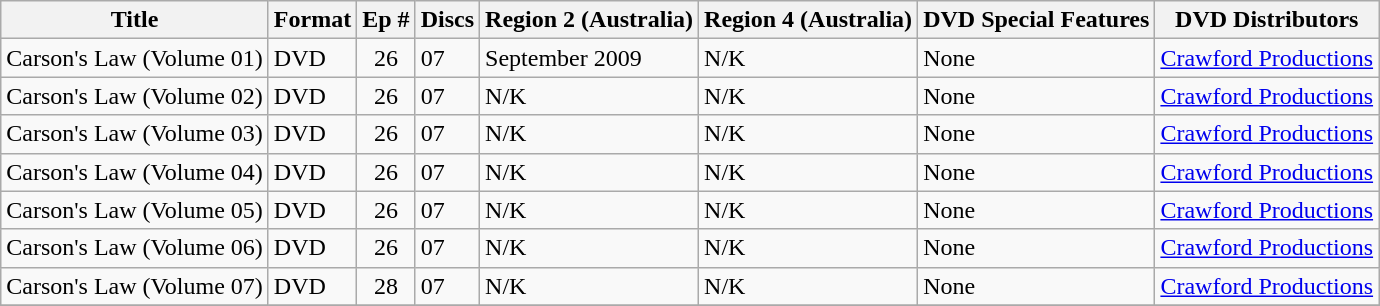<table class="wikitable">
<tr>
<th>Title</th>
<th>Format</th>
<th>Ep #</th>
<th>Discs</th>
<th>Region 2 (Australia)</th>
<th>Region 4 (Australia)</th>
<th>DVD Special Features</th>
<th>DVD Distributors</th>
</tr>
<tr>
<td>Carson's Law (Volume 01)</td>
<td>DVD</td>
<td style="text-align:center;">26</td>
<td>07</td>
<td>September 2009</td>
<td>N/K</td>
<td>None</td>
<td><a href='#'>Crawford Productions</a></td>
</tr>
<tr>
<td>Carson's Law (Volume 02)</td>
<td>DVD</td>
<td style="text-align:center;">26</td>
<td>07</td>
<td>N/K</td>
<td>N/K</td>
<td>None</td>
<td><a href='#'>Crawford Productions</a></td>
</tr>
<tr>
<td>Carson's Law (Volume 03)</td>
<td>DVD</td>
<td style="text-align:center;">26</td>
<td>07</td>
<td>N/K</td>
<td>N/K</td>
<td>None</td>
<td><a href='#'>Crawford Productions</a></td>
</tr>
<tr>
<td>Carson's Law (Volume 04)</td>
<td>DVD</td>
<td style="text-align:center;">26</td>
<td>07</td>
<td>N/K</td>
<td>N/K</td>
<td>None</td>
<td><a href='#'>Crawford Productions</a></td>
</tr>
<tr>
<td>Carson's Law (Volume 05)</td>
<td>DVD</td>
<td style="text-align:center;">26</td>
<td>07</td>
<td>N/K</td>
<td>N/K</td>
<td>None</td>
<td><a href='#'>Crawford Productions</a></td>
</tr>
<tr>
<td>Carson's Law (Volume 06)</td>
<td>DVD</td>
<td style="text-align:center;">26</td>
<td>07</td>
<td>N/K</td>
<td>N/K</td>
<td>None</td>
<td><a href='#'>Crawford Productions</a></td>
</tr>
<tr>
<td>Carson's Law (Volume 07)</td>
<td>DVD</td>
<td style="text-align:center;">28</td>
<td>07</td>
<td>N/K</td>
<td>N/K</td>
<td>None</td>
<td><a href='#'>Crawford Productions</a></td>
</tr>
<tr>
</tr>
</table>
